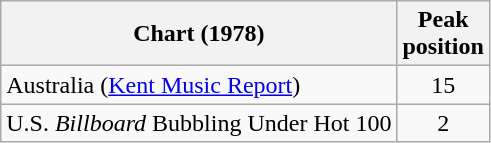<table class="wikitable sortable">
<tr>
<th>Chart (1978)</th>
<th>Peak<br>position</th>
</tr>
<tr>
<td>Australia (<a href='#'>Kent Music Report</a>)</td>
<td align="center">15</td>
</tr>
<tr>
<td>U.S. <em>Billboard</em> Bubbling Under Hot 100</td>
<td align="center">2</td>
</tr>
</table>
